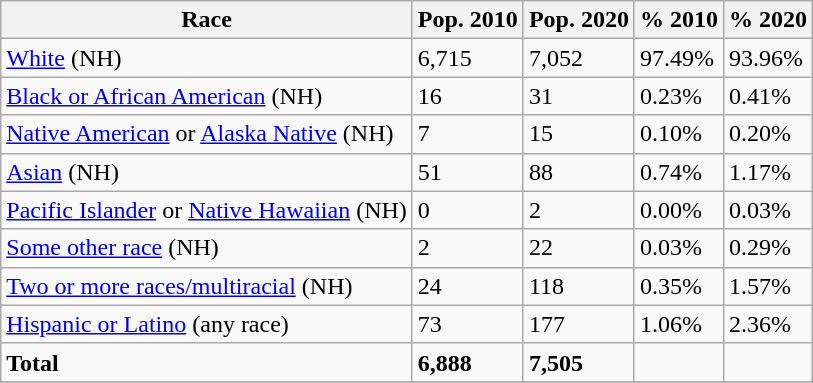<table class="wikitable">
<tr>
<th>Race</th>
<th>Pop. 2010</th>
<th>Pop. 2020</th>
<th>% 2010</th>
<th>% 2020</th>
</tr>
<tr>
<td><a href='#'>White</a> (NH)</td>
<td>6,715</td>
<td>7,052</td>
<td>97.49%</td>
<td>93.96%</td>
</tr>
<tr>
<td><a href='#'>Black or African American</a> (NH)</td>
<td>16</td>
<td>31</td>
<td>0.23%</td>
<td>0.41%</td>
</tr>
<tr>
<td><a href='#'>Native American</a> or <a href='#'>Alaska Native</a> (NH)</td>
<td>7</td>
<td>15</td>
<td>0.10%</td>
<td>0.20%</td>
</tr>
<tr>
<td><a href='#'>Asian</a> (NH)</td>
<td>51</td>
<td>88</td>
<td>0.74%</td>
<td>1.17%</td>
</tr>
<tr>
<td><a href='#'>Pacific Islander</a> or <a href='#'>Native Hawaiian</a> (NH)</td>
<td>0</td>
<td>2</td>
<td>0.00%</td>
<td>0.03%</td>
</tr>
<tr>
<td><a href='#'>Some other race</a> (NH)</td>
<td>2</td>
<td>22</td>
<td>0.03%</td>
<td>0.29%</td>
</tr>
<tr>
<td><a href='#'>Two or more races/multiracial</a> (NH)</td>
<td>24</td>
<td>118</td>
<td>0.35%</td>
<td>1.57%</td>
</tr>
<tr>
<td><a href='#'>Hispanic or Latino</a> (any race)</td>
<td>73</td>
<td>177</td>
<td>1.06%</td>
<td>2.36%</td>
</tr>
<tr>
<td><strong>Total</strong></td>
<td><strong>6,888</strong></td>
<td><strong>7,505</strong></td>
<td></td>
<td></td>
</tr>
<tr>
</tr>
</table>
